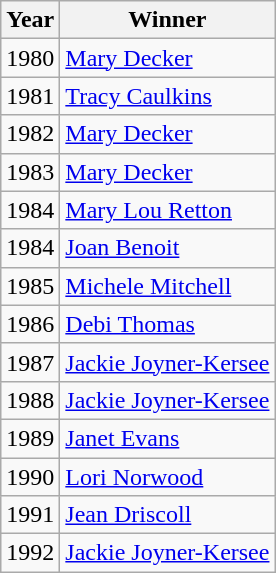<table class="wikitable sortable">
<tr>
<th>Year</th>
<th>Winner</th>
</tr>
<tr>
<td>1980</td>
<td><a href='#'>Mary Decker</a></td>
</tr>
<tr>
<td>1981</td>
<td><a href='#'>Tracy Caulkins</a></td>
</tr>
<tr>
<td>1982</td>
<td><a href='#'>Mary Decker</a></td>
</tr>
<tr>
<td>1983</td>
<td><a href='#'>Mary Decker</a></td>
</tr>
<tr>
<td>1984</td>
<td><a href='#'>Mary Lou Retton</a></td>
</tr>
<tr>
<td>1984</td>
<td><a href='#'>Joan Benoit</a></td>
</tr>
<tr>
<td>1985</td>
<td><a href='#'>Michele Mitchell</a></td>
</tr>
<tr>
<td>1986</td>
<td><a href='#'>Debi Thomas</a></td>
</tr>
<tr>
<td>1987</td>
<td><a href='#'>Jackie Joyner-Kersee</a></td>
</tr>
<tr>
<td>1988</td>
<td><a href='#'>Jackie Joyner-Kersee</a></td>
</tr>
<tr>
<td>1989</td>
<td><a href='#'>Janet Evans</a></td>
</tr>
<tr>
<td>1990</td>
<td><a href='#'>Lori Norwood</a></td>
</tr>
<tr>
<td>1991</td>
<td><a href='#'>Jean Driscoll</a></td>
</tr>
<tr>
<td>1992</td>
<td><a href='#'>Jackie Joyner-Kersee</a></td>
</tr>
</table>
